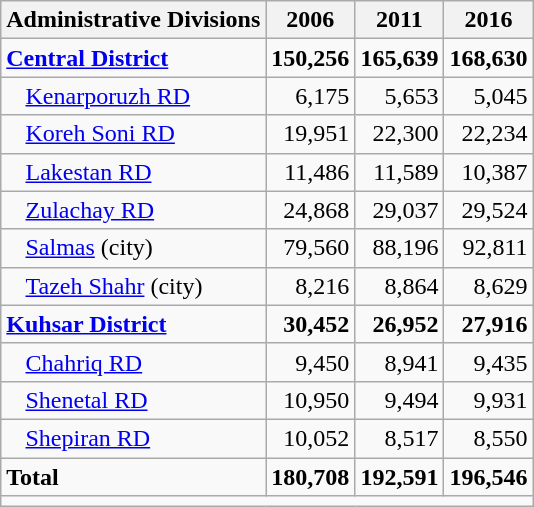<table class="wikitable">
<tr>
<th>Administrative Divisions</th>
<th>2006</th>
<th>2011</th>
<th>2016</th>
</tr>
<tr>
<td><strong><a href='#'>Central District</a></strong></td>
<td style="text-align: right;"><strong>150,256</strong></td>
<td style="text-align: right;"><strong>165,639</strong></td>
<td style="text-align: right;"><strong>168,630</strong></td>
</tr>
<tr>
<td style="padding-left: 1em;"><a href='#'>Kenarporuzh RD</a></td>
<td style="text-align: right;">6,175</td>
<td style="text-align: right;">5,653</td>
<td style="text-align: right;">5,045</td>
</tr>
<tr>
<td style="padding-left: 1em;"><a href='#'>Koreh Soni RD</a></td>
<td style="text-align: right;">19,951</td>
<td style="text-align: right;">22,300</td>
<td style="text-align: right;">22,234</td>
</tr>
<tr>
<td style="padding-left: 1em;"><a href='#'>Lakestan RD</a></td>
<td style="text-align: right;">11,486</td>
<td style="text-align: right;">11,589</td>
<td style="text-align: right;">10,387</td>
</tr>
<tr>
<td style="padding-left: 1em;"><a href='#'>Zulachay RD</a></td>
<td style="text-align: right;">24,868</td>
<td style="text-align: right;">29,037</td>
<td style="text-align: right;">29,524</td>
</tr>
<tr>
<td style="padding-left: 1em;"><a href='#'>Salmas</a> (city)</td>
<td style="text-align: right;">79,560</td>
<td style="text-align: right;">88,196</td>
<td style="text-align: right;">92,811</td>
</tr>
<tr>
<td style="padding-left: 1em;"><a href='#'>Tazeh Shahr</a> (city)</td>
<td style="text-align: right;">8,216</td>
<td style="text-align: right;">8,864</td>
<td style="text-align: right;">8,629</td>
</tr>
<tr>
<td><strong><a href='#'>Kuhsar District</a></strong></td>
<td style="text-align: right;"><strong>30,452</strong></td>
<td style="text-align: right;"><strong>26,952</strong></td>
<td style="text-align: right;"><strong>27,916</strong></td>
</tr>
<tr>
<td style="padding-left: 1em;"><a href='#'>Chahriq RD</a></td>
<td style="text-align: right;">9,450</td>
<td style="text-align: right;">8,941</td>
<td style="text-align: right;">9,435</td>
</tr>
<tr>
<td style="padding-left: 1em;"><a href='#'>Shenetal RD</a></td>
<td style="text-align: right;">10,950</td>
<td style="text-align: right;">9,494</td>
<td style="text-align: right;">9,931</td>
</tr>
<tr>
<td style="padding-left: 1em;"><a href='#'>Shepiran RD</a></td>
<td style="text-align: right;">10,052</td>
<td style="text-align: right;">8,517</td>
<td style="text-align: right;">8,550</td>
</tr>
<tr>
<td><strong>Total</strong></td>
<td style="text-align: right;"><strong>180,708</strong></td>
<td style="text-align: right;"><strong>192,591</strong></td>
<td style="text-align: right;"><strong>196,546</strong></td>
</tr>
<tr>
<td colspan=4></td>
</tr>
</table>
